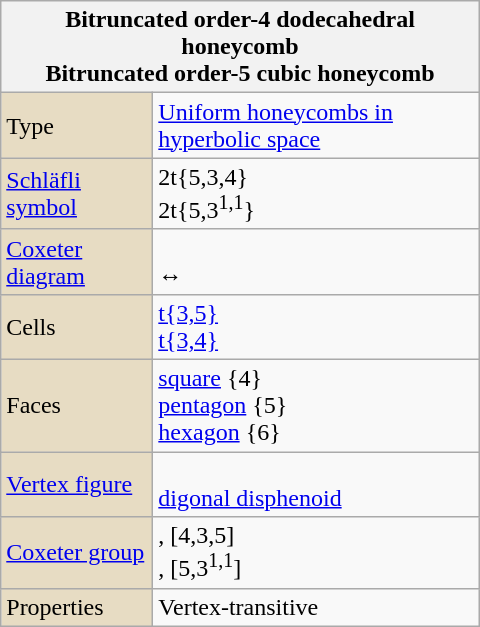<table class="wikitable" align="right" style="margin-left:10px" width="320">
<tr>
<th bgcolor=#e7dcc3 colspan=2>Bitruncated order-4 dodecahedral honeycomb<br>Bitruncated order-5 cubic honeycomb<br></th>
</tr>
<tr>
<td bgcolor=#e7dcc3>Type</td>
<td><a href='#'>Uniform honeycombs in hyperbolic space</a></td>
</tr>
<tr>
<td bgcolor=#e7dcc3><a href='#'>Schläfli symbol</a></td>
<td>2t{5,3,4}<br>2t{5,3<sup>1,1</sup>}</td>
</tr>
<tr>
<td bgcolor=#e7dcc3><a href='#'>Coxeter diagram</a></td>
<td><br> ↔ </td>
</tr>
<tr>
<td bgcolor=#e7dcc3>Cells</td>
<td><a href='#'>t{3,5}</a> <br><a href='#'>t{3,4}</a> </td>
</tr>
<tr>
<td bgcolor=#e7dcc3>Faces</td>
<td><a href='#'>square</a> {4}<br><a href='#'>pentagon</a> {5}<br><a href='#'>hexagon</a> {6}</td>
</tr>
<tr>
<td bgcolor=#e7dcc3><a href='#'>Vertex figure</a></td>
<td><br><a href='#'>digonal disphenoid</a></td>
</tr>
<tr>
<td bgcolor=#e7dcc3><a href='#'>Coxeter group</a></td>
<td>, [4,3,5]<br>, [5,3<sup>1,1</sup>]</td>
</tr>
<tr>
<td bgcolor=#e7dcc3>Properties</td>
<td>Vertex-transitive</td>
</tr>
</table>
